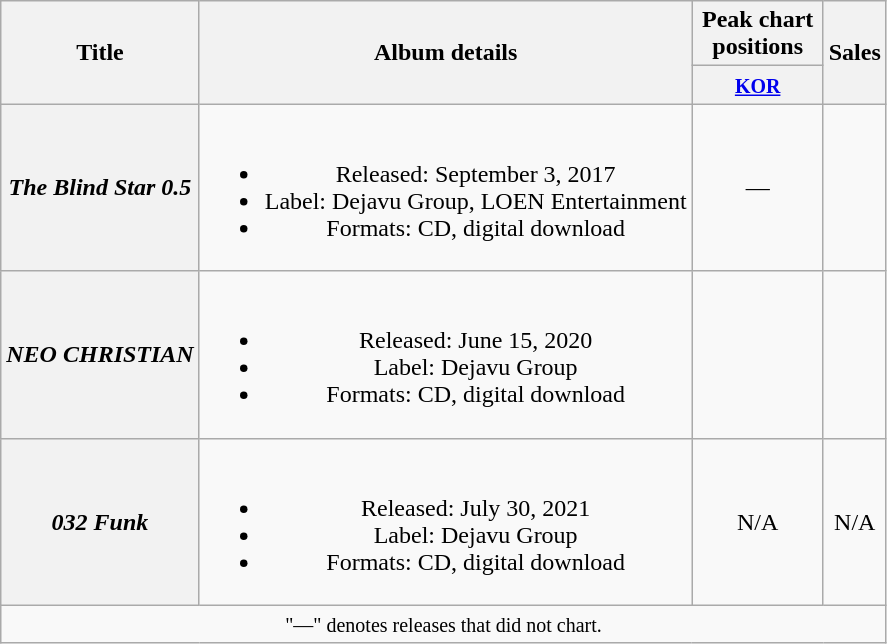<table class="wikitable plainrowheaders" style="text-align:center;">
<tr>
<th scope="col" rowspan="2">Title</th>
<th scope="col" rowspan="2">Album details</th>
<th scope="col" colspan="1" style="width:5em;">Peak chart positions</th>
<th scope="col" rowspan="2">Sales</th>
</tr>
<tr>
<th><small><a href='#'>KOR</a></small><br></th>
</tr>
<tr>
<th scope="row"><em>The Blind Star 0.5</em></th>
<td><br><ul><li>Released: September 3, 2017</li><li>Label: Dejavu Group, LOEN Entertainment</li><li>Formats: CD, digital download</li></ul></td>
<td>—</td>
<td></td>
</tr>
<tr>
<th scope="row"><em>NEO CHRISTIAN</em><br>
</th>
<td><br><ul><li>Released: June 15, 2020</li><li>Label: Dejavu Group</li><li>Formats: CD, digital download</li></ul></td>
<td></td>
<td></td>
</tr>
<tr>
<th scope="row"><em>032 Funk</em></th>
<td><br><ul><li>Released: July 30, 2021</li><li>Label: Dejavu Group</li><li>Formats: CD, digital download</li></ul></td>
<td>N/A</td>
<td>N/A</td>
</tr>
<tr>
<td colspan="4" align="center"><small>"—" denotes releases that did not chart.</small></td>
</tr>
</table>
